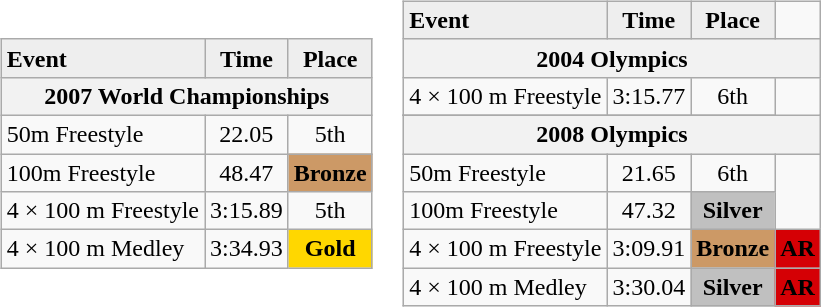<table>
<tr>
<td><br><table class="wikitable">
<tr bgcolor="#eeeeee">
<td><strong>Event</strong></td>
<td align="center"><strong>Time</strong></td>
<td align="center"><strong>Place</strong></td>
</tr>
<tr bgcolor="#eeeeee">
<th colspan="4">2007 World Championships</th>
</tr>
<tr>
<td>50m Freestyle</td>
<td align="center">22.05</td>
<td align="center">5th</td>
</tr>
<tr>
<td>100m Freestyle</td>
<td align="center">48.47</td>
<td bgcolor="cc9966" align="center"><strong>Bronze</strong></td>
</tr>
<tr>
<td>4 × 100 m Freestyle</td>
<td align="center">3:15.89</td>
<td align="center">5th</td>
</tr>
<tr>
<td>4 × 100 m Medley</td>
<td align="center">3:34.93</td>
<td bgcolor="gold" align="center"><strong>Gold</strong></td>
</tr>
</table>
</td>
<td><br><table class="wikitable">
<tr bgcolor="#eeeeee">
<td><strong>Event</strong></td>
<td align="center"><strong>Time</strong></td>
<td align="center"><strong>Place</strong></td>
</tr>
<tr bgcolor="#eeeeee">
<th colspan="4">2004 Olympics</th>
</tr>
<tr>
<td>4 × 100 m Freestyle</td>
<td align="center">3:15.77</td>
<td align="center">6th</td>
</tr>
<tr>
</tr>
<tr bgcolor="#eeeeee">
<th colspan="4">2008 Olympics</th>
</tr>
<tr>
<td>50m Freestyle</td>
<td align="center">21.65</td>
<td align="center">6th</td>
</tr>
<tr>
<td>100m Freestyle</td>
<td align="center">47.32</td>
<td bgcolor="Silver" align="center"><strong>Silver</strong></td>
</tr>
<tr>
<td>4 × 100 m Freestyle</td>
<td align="center">3:09.91</td>
<td bgcolor="cc9966" align="center"><strong>Bronze</strong></td>
<td bgcolor="#D50005" align="center"><strong>AR</strong></td>
</tr>
<tr>
<td>4 × 100 m Medley</td>
<td align="center">3:30.04</td>
<td bgcolor="silver" align="center"><strong>Silver</strong></td>
<td bgcolor="#D50005" align="center"><strong>AR</strong></td>
</tr>
</table>
</td>
</tr>
</table>
